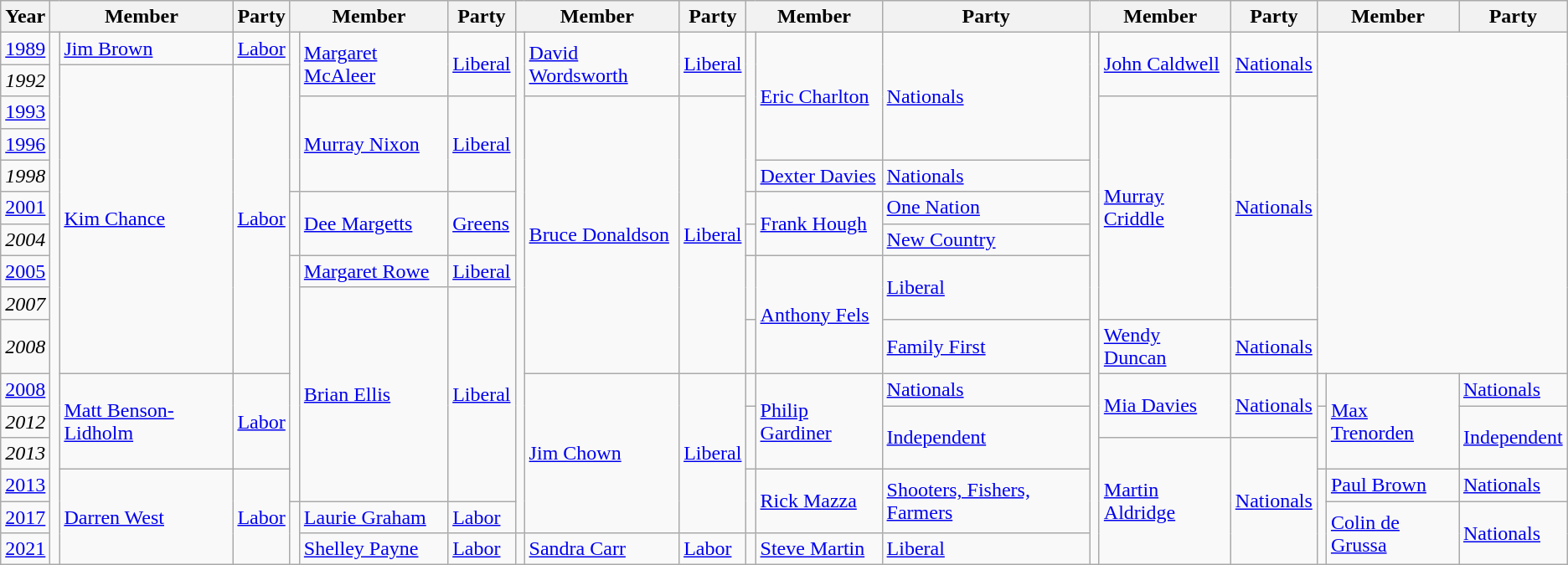<table class=wikitable>
<tr>
<th>Year</th>
<th colspan=2>Member</th>
<th>Party</th>
<th colspan=2>Member</th>
<th>Party</th>
<th colspan=2>Member</th>
<th>Party</th>
<th colspan=2>Member</th>
<th>Party</th>
<th colspan=2>Member</th>
<th>Party</th>
<th colspan=2>Member</th>
<th>Party</th>
</tr>
<tr>
<td><a href='#'>1989</a></td>
<td rowspan=16 ></td>
<td><a href='#'>Jim Brown</a></td>
<td><a href='#'>Labor</a></td>
<td rowspan=5 ></td>
<td rowspan=2><a href='#'>Margaret McAleer</a></td>
<td rowspan=2><a href='#'>Liberal</a></td>
<td rowspan=15 ></td>
<td rowspan=2><a href='#'>David Wordsworth</a></td>
<td rowspan=2><a href='#'>Liberal</a></td>
<td rowspan=5 ></td>
<td rowspan=4><a href='#'>Eric Charlton</a></td>
<td rowspan=4><a href='#'>Nationals</a></td>
<td rowspan=16 ></td>
<td rowspan=2><a href='#'>John Caldwell</a></td>
<td rowspan=2><a href='#'>Nationals</a></td>
<td colspan=3 rowspan=10></td>
</tr>
<tr>
<td><em>1992</em></td>
<td rowspan=9><a href='#'>Kim Chance</a></td>
<td rowspan=9><a href='#'>Labor</a></td>
</tr>
<tr>
<td><a href='#'>1993</a></td>
<td rowspan=3><a href='#'>Murray Nixon</a></td>
<td rowspan=3><a href='#'>Liberal</a></td>
<td rowspan=8><a href='#'>Bruce Donaldson</a></td>
<td rowspan=8><a href='#'>Liberal</a></td>
<td rowspan=7><a href='#'>Murray Criddle</a></td>
<td rowspan=7><a href='#'>Nationals</a></td>
</tr>
<tr>
<td><a href='#'>1996</a></td>
</tr>
<tr>
<td><em>1998</em></td>
<td><a href='#'>Dexter Davies</a></td>
<td><a href='#'>Nationals</a></td>
</tr>
<tr>
<td><a href='#'>2001</a></td>
<td rowspan=2 ></td>
<td rowspan=2><a href='#'>Dee Margetts</a></td>
<td rowspan=2><a href='#'>Greens</a></td>
<td></td>
<td rowspan=2><a href='#'>Frank Hough</a></td>
<td><a href='#'>One Nation</a></td>
</tr>
<tr>
<td><em>2004</em></td>
<td></td>
<td><a href='#'>New Country</a></td>
</tr>
<tr>
<td><a href='#'>2005</a></td>
<td rowspan=7 ></td>
<td><a href='#'>Margaret Rowe</a></td>
<td><a href='#'>Liberal</a></td>
<td rowspan=2 ></td>
<td rowspan=3><a href='#'>Anthony Fels</a></td>
<td rowspan=2><a href='#'>Liberal</a></td>
</tr>
<tr>
<td><em>2007</em></td>
<td rowspan=6><a href='#'>Brian Ellis</a></td>
<td rowspan=6><a href='#'>Liberal</a></td>
</tr>
<tr>
<td><em>2008</em></td>
<td></td>
<td><a href='#'>Family First</a></td>
<td><a href='#'>Wendy Duncan</a></td>
<td><a href='#'>Nationals</a></td>
</tr>
<tr>
<td><a href='#'>2008</a></td>
<td rowspan=3><a href='#'>Matt Benson-Lidholm</a></td>
<td rowspan=3><a href='#'>Labor</a></td>
<td rowspan=5><a href='#'>Jim Chown</a></td>
<td rowspan=5><a href='#'>Liberal</a></td>
<td></td>
<td rowspan=3><a href='#'>Philip Gardiner</a></td>
<td><a href='#'>Nationals</a></td>
<td rowspan=2><a href='#'>Mia Davies</a></td>
<td rowspan=2><a href='#'>Nationals</a></td>
<td></td>
<td rowspan=3><a href='#'>Max Trenorden</a></td>
<td><a href='#'>Nationals</a></td>
</tr>
<tr>
<td><em>2012</em></td>
<td rowspan=2 ></td>
<td rowspan=2><a href='#'>Independent</a></td>
<td rowspan=2 ></td>
<td rowspan=2><a href='#'>Independent</a></td>
</tr>
<tr>
<td><em>2013</em></td>
<td rowspan=4><a href='#'>Martin Aldridge</a></td>
<td rowspan=4><a href='#'>Nationals</a></td>
</tr>
<tr>
<td><a href='#'>2013</a></td>
<td rowspan=3><a href='#'>Darren West</a></td>
<td rowspan=3><a href='#'>Labor</a></td>
<td rowspan=2 ></td>
<td rowspan=2><a href='#'>Rick Mazza</a></td>
<td rowspan=2><a href='#'>Shooters, Fishers, Farmers</a></td>
<td rowspan=3 ></td>
<td><a href='#'>Paul Brown</a></td>
<td><a href='#'>Nationals</a></td>
</tr>
<tr>
<td><a href='#'>2017</a></td>
<td rowspan=2 ></td>
<td><a href='#'>Laurie Graham</a></td>
<td><a href='#'>Labor</a></td>
<td rowspan=2><a href='#'>Colin de Grussa</a></td>
<td rowspan=2><a href='#'>Nationals</a></td>
</tr>
<tr>
<td><a href='#'>2021</a></td>
<td><a href='#'>Shelley Payne</a></td>
<td><a href='#'>Labor</a></td>
<td></td>
<td><a href='#'>Sandra Carr</a></td>
<td><a href='#'>Labor</a></td>
<td></td>
<td><a href='#'>Steve Martin</a></td>
<td><a href='#'>Liberal</a></td>
</tr>
</table>
